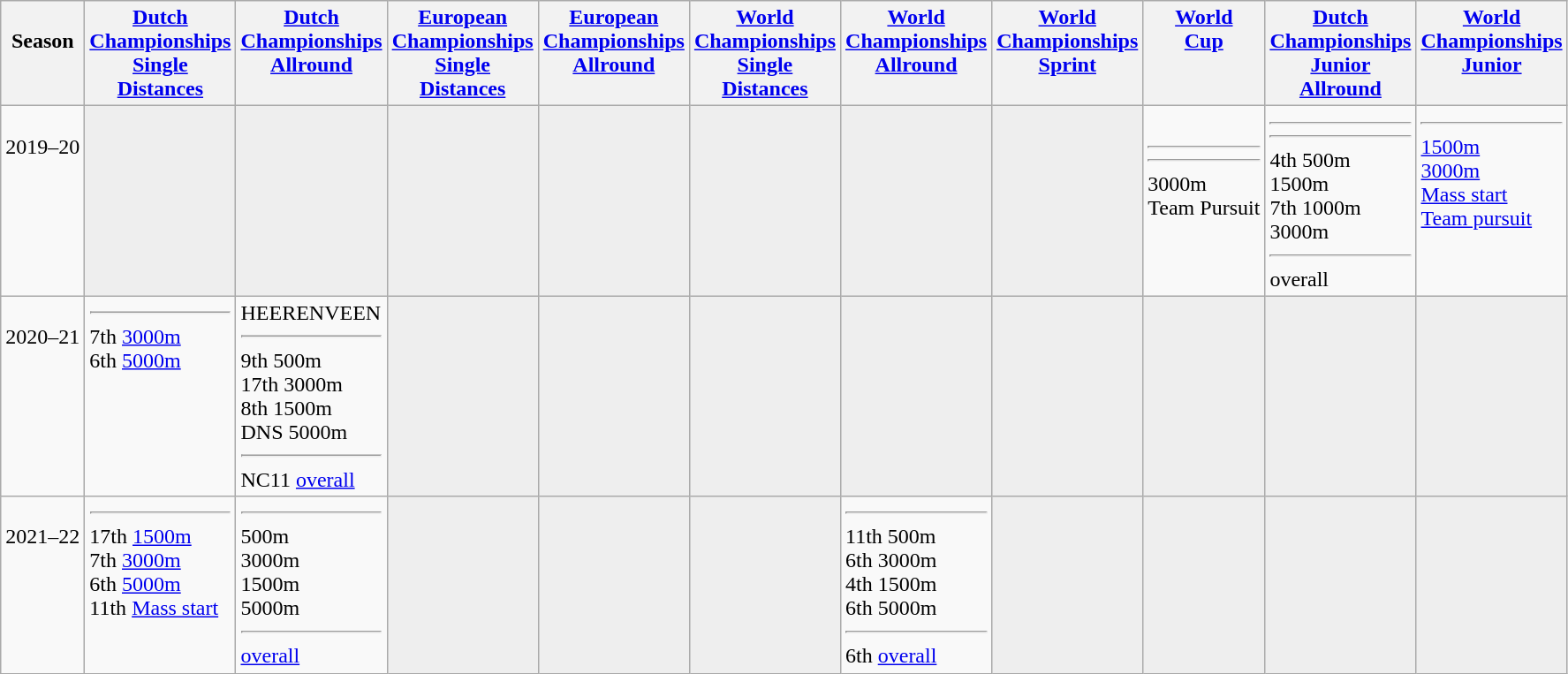<table class="wikitable">
<tr style="vertical-align: top;">
<th><br> Season</th>
<th><a href='#'>Dutch <br> Championships <br> Single <br> Distances</a></th>
<th><a href='#'>Dutch <br> Championships <br> Allround</a></th>
<th><a href='#'>European <br> Championships <br> Single <br> Distances</a></th>
<th><a href='#'>European <br> Championships <br> Allround</a></th>
<th><a href='#'>World <br> Championships <br> Single <br> Distances</a></th>
<th><a href='#'>World <br> Championships <br> Allround</a></th>
<th><a href='#'>World <br> Championships <br> Sprint</a></th>
<th><a href='#'>World <br> Cup</a></th>
<th><a href='#'>Dutch <br> Championships <br> Junior <br> Allround</a></th>
<th><a href='#'>World <br> Championships <br> Junior</a></th>
</tr>
<tr style="vertical-align: top;">
<td><br> 2019–20</td>
<td bgcolor=#EEEEEE></td>
<td bgcolor=#EEEEEE></td>
<td bgcolor=#EEEEEE></td>
<td bgcolor=#EEEEEE></td>
<td bgcolor=#EEEEEE></td>
<td bgcolor=#EEEEEE></td>
<td bgcolor=#EEEEEE></td>
<td><br> <hr>  <hr>  3000m <br>  Team Pursuit</td>
<td> <hr>  <hr> 4th 500m <br>  1500m <br> 7th 1000m <br>  3000m <hr>  overall</td>
<td> <hr>  <a href='#'>1500m</a> <br>  <a href='#'>3000m</a> <br>  <a href='#'>Mass start</a> <br>  <a href='#'>Team pursuit</a></td>
</tr>
<tr style="vertical-align: top;">
<td><br> 2020–21</td>
<td> <hr> 7th <a href='#'>3000m</a> <br> 6th <a href='#'>5000m</a></td>
<td {{center>HEERENVEEN <hr> 9th 500m <br> 17th 3000m <br> 8th 1500m <br> DNS 5000m <hr> NC11 <a href='#'>overall</a></td>
<td bgcolor=#EEEEEE></td>
<td bgcolor=#EEEEEE></td>
<td bgcolor=#EEEEEE></td>
<td bgcolor=#EEEEEE></td>
<td bgcolor=#EEEEEE></td>
<td bgcolor=#EEEEEE></td>
<td bgcolor=#EEEEEE></td>
<td bgcolor=#EEEEEE></td>
</tr>
<tr style="vertical-align: top;">
<td><br> 2021–22</td>
<td> <hr> 17th <a href='#'>1500m</a> <br> 7th <a href='#'>3000m</a> <br> 6th <a href='#'>5000m</a> <br> 11th <a href='#'>Mass start</a></td>
<td> <hr>  500m <br>  3000m <br>  1500m <br>  5000m <hr>  <a href='#'>overall</a></td>
<td bgcolor=#EEEEEE></td>
<td bgcolor=#EEEEEE></td>
<td bgcolor=#EEEEEE></td>
<td> <hr> 11th 500m <br> 6th 3000m <br> 4th 1500m <br> 6th 5000m <hr> 6th <a href='#'>overall</a></td>
<td bgcolor=#EEEEEE></td>
<td bgcolor=#EEEEEE></td>
<td bgcolor=#EEEEEE></td>
<td bgcolor=#EEEEEE></td>
</tr>
</table>
